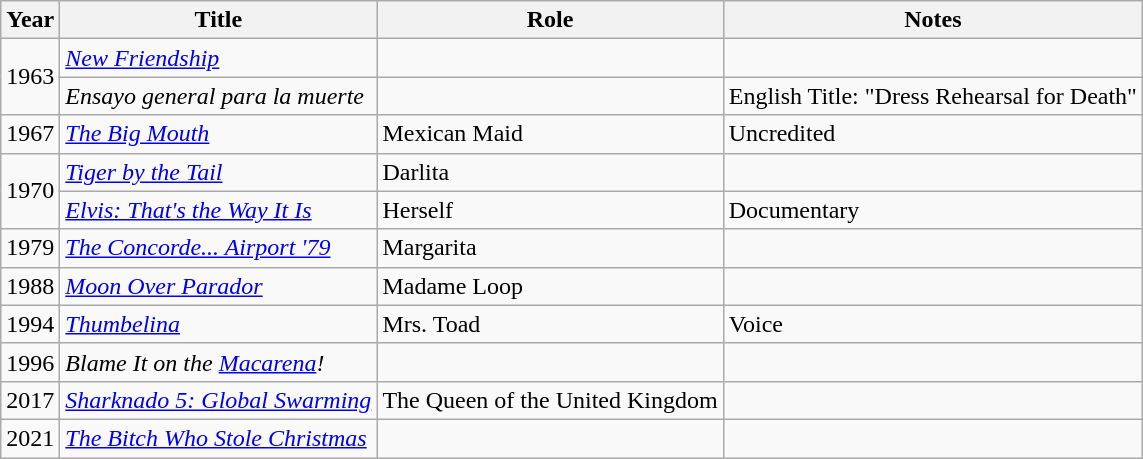<table class="wikitable sortable">
<tr>
<th>Year</th>
<th>Title</th>
<th>Role</th>
<th class="unsortable">Notes</th>
</tr>
<tr>
<td rowspan=2>1963</td>
<td><em><a href='#'>New Friendship</a></em></td>
<td></td>
<td></td>
</tr>
<tr>
<td><em>Ensayo general para la muerte</em></td>
<td></td>
<td>English Title: "Dress Rehearsal for Death"</td>
</tr>
<tr>
<td>1967</td>
<td><em><a href='#'>The Big Mouth</a></em></td>
<td>Mexican Maid</td>
<td>Uncredited</td>
</tr>
<tr>
<td rowspan=2>1970</td>
<td><em><a href='#'>Tiger by the Tail</a></em></td>
<td>Darlita</td>
<td></td>
</tr>
<tr>
<td><em><a href='#'>Elvis: That's the Way It Is</a></em></td>
<td>Herself</td>
<td>Documentary</td>
</tr>
<tr>
<td>1979</td>
<td><em><a href='#'>The Concorde... Airport '79</a></em></td>
<td>Margarita</td>
<td></td>
</tr>
<tr>
<td>1988</td>
<td><em><a href='#'>Moon Over Parador</a></em></td>
<td>Madame Loop</td>
<td></td>
</tr>
<tr>
<td>1994</td>
<td><em><a href='#'>Thumbelina</a></em></td>
<td>Mrs. Toad</td>
<td>Voice</td>
</tr>
<tr>
<td>1996</td>
<td><em>Blame It on the <a href='#'>Macarena</a>!</em></td>
<td></td>
<td></td>
</tr>
<tr>
<td>2017</td>
<td><em><a href='#'>Sharknado 5: Global Swarming</a></em></td>
<td>The Queen of the United Kingdom</td>
<td></td>
</tr>
<tr>
<td>2021</td>
<td><em><a href='#'>The Bitch Who Stole Christmas</a></em></td>
<td></td>
<td></td>
</tr>
</table>
